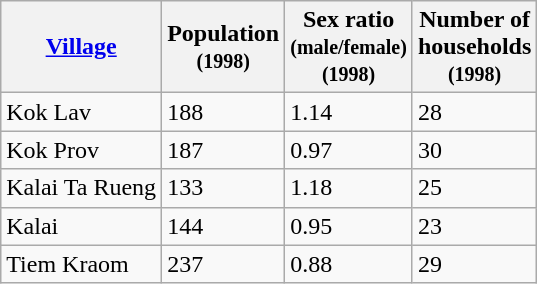<table class="wikitable">
<tr>
<th><a href='#'>Village</a></th>
<th>Population<br><small>(1998)</small></th>
<th>Sex ratio<br><small>(male/female)</small><br><small>(1998)</small></th>
<th>Number of<br>households<br><small>(1998)</small></th>
</tr>
<tr>
<td>Kok Lav</td>
<td>188</td>
<td>1.14</td>
<td>28</td>
</tr>
<tr>
<td>Kok Prov</td>
<td>187</td>
<td>0.97</td>
<td>30</td>
</tr>
<tr>
<td>Kalai Ta Rueng</td>
<td>133</td>
<td>1.18</td>
<td>25</td>
</tr>
<tr>
<td>Kalai</td>
<td>144</td>
<td>0.95</td>
<td>23</td>
</tr>
<tr>
<td>Tiem Kraom</td>
<td>237</td>
<td>0.88</td>
<td>29</td>
</tr>
</table>
